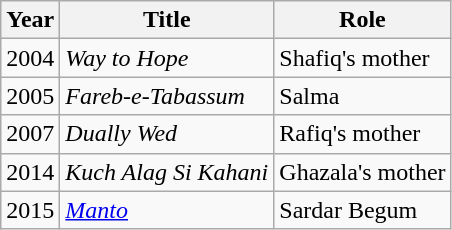<table class="wikitable sortable plainrowheaders">
<tr style="text-align:center;">
<th scope="col">Year</th>
<th scope="col">Title</th>
<th scope="col">Role</th>
</tr>
<tr>
<td>2004</td>
<td><em>Way to Hope</em></td>
<td>Shafiq's mother</td>
</tr>
<tr>
<td>2005</td>
<td><em>Fareb-e-Tabassum</em></td>
<td>Salma</td>
</tr>
<tr>
<td>2007</td>
<td><em>Dually Wed</em></td>
<td>Rafiq's mother</td>
</tr>
<tr>
<td>2014</td>
<td><em>Kuch Alag Si Kahani</em></td>
<td>Ghazala's mother</td>
</tr>
<tr>
<td>2015</td>
<td><em><a href='#'>Manto</a></em></td>
<td>Sardar Begum</td>
</tr>
</table>
